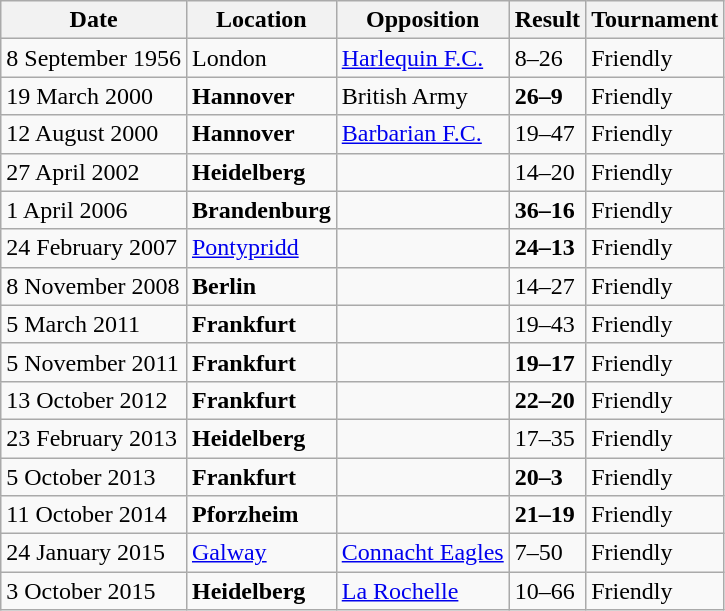<table class="wikitable">
<tr style="text-align:left;">
<th>Date</th>
<th>Location</th>
<th>Opposition</th>
<th>Result</th>
<th>Tournament</th>
</tr>
<tr>
<td>8 September 1956</td>
<td>London</td>
<td><a href='#'>Harlequin F.C.</a></td>
<td>8–26</td>
<td>Friendly</td>
</tr>
<tr>
<td>19 March 2000</td>
<td><strong>Hannover</strong></td>
<td> British Army</td>
<td><strong>26–9</strong></td>
<td>Friendly</td>
</tr>
<tr>
<td>12 August 2000</td>
<td><strong>Hannover</strong></td>
<td><a href='#'>Barbarian F.C.</a></td>
<td>19–47</td>
<td>Friendly</td>
</tr>
<tr>
<td>27 April 2002</td>
<td><strong>Heidelberg</strong></td>
<td></td>
<td>14–20</td>
<td>Friendly</td>
</tr>
<tr>
<td>1 April 2006</td>
<td><strong>Brandenburg</strong></td>
<td></td>
<td><strong>36–16</strong></td>
<td>Friendly</td>
</tr>
<tr>
<td>24 February 2007</td>
<td><a href='#'>Pontypridd</a></td>
<td></td>
<td><strong>24–13</strong></td>
<td>Friendly</td>
</tr>
<tr>
<td>8 November 2008</td>
<td><strong>Berlin</strong></td>
<td></td>
<td>14–27</td>
<td>Friendly</td>
</tr>
<tr>
<td>5 March 2011</td>
<td><strong>Frankfurt</strong></td>
<td></td>
<td>19–43</td>
<td>Friendly</td>
</tr>
<tr>
<td>5 November 2011</td>
<td><strong>Frankfurt</strong></td>
<td></td>
<td><strong>19–17</strong></td>
<td>Friendly</td>
</tr>
<tr>
<td>13 October 2012</td>
<td><strong>Frankfurt</strong></td>
<td></td>
<td><strong>22–20</strong></td>
<td>Friendly</td>
</tr>
<tr>
<td>23 February 2013</td>
<td><strong>Heidelberg</strong></td>
<td></td>
<td>17–35</td>
<td>Friendly</td>
</tr>
<tr>
<td>5 October 2013</td>
<td><strong>Frankfurt</strong></td>
<td></td>
<td><strong>20–3</strong></td>
<td>Friendly</td>
</tr>
<tr>
<td>11 October 2014</td>
<td><strong>Pforzheim</strong></td>
<td></td>
<td><strong>21–19</strong></td>
<td>Friendly</td>
</tr>
<tr>
<td>24 January 2015</td>
<td><a href='#'>Galway</a></td>
<td><a href='#'>Connacht Eagles</a></td>
<td>7–50</td>
<td>Friendly</td>
</tr>
<tr>
<td>3 October 2015</td>
<td><strong>Heidelberg</strong></td>
<td><a href='#'>La Rochelle</a></td>
<td>10–66</td>
<td>Friendly</td>
</tr>
</table>
